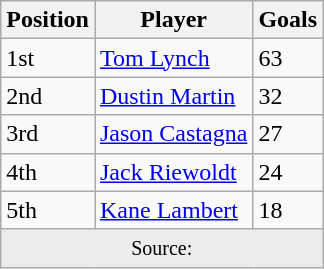<table class="wikitable">
<tr>
<th>Position</th>
<th>Player</th>
<th>Goals</th>
</tr>
<tr>
<td>1st</td>
<td><a href='#'>Tom Lynch</a></td>
<td>63</td>
</tr>
<tr>
<td>2nd</td>
<td><a href='#'>Dustin Martin</a></td>
<td>32</td>
</tr>
<tr>
<td>3rd</td>
<td><a href='#'>Jason Castagna</a></td>
<td>27</td>
</tr>
<tr>
<td>4th</td>
<td><a href='#'>Jack Riewoldt</a></td>
<td>24</td>
</tr>
<tr>
<td>5th</td>
<td><a href='#'>Kane Lambert</a></td>
<td>18</td>
</tr>
<tr>
<td colspan="3" style="text-align: center; background: #ececec;"><small>Source:</small></td>
</tr>
</table>
